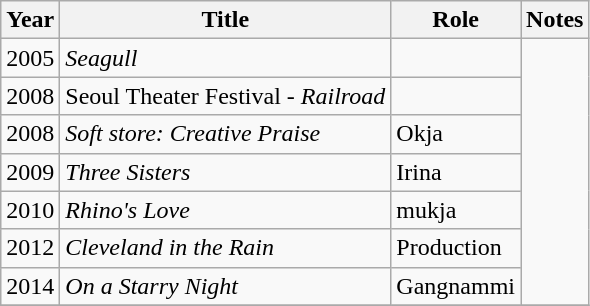<table class="wikitable sortable">
<tr>
<th>Year</th>
<th>Title</th>
<th>Role</th>
<th class="unsortable">Notes</th>
</tr>
<tr>
<td>2005</td>
<td><em>Seagull</em></td>
<td></td>
<td rowspan=7></td>
</tr>
<tr>
<td>2008</td>
<td>Seoul Theater Festival - <em>Railroad</em></td>
<td></td>
</tr>
<tr>
<td>2008</td>
<td><em>Soft store: Creative Praise</em></td>
<td>Okja</td>
</tr>
<tr>
<td>2009</td>
<td><em>Three Sisters</em></td>
<td>Irina</td>
</tr>
<tr>
<td>2010</td>
<td><em>Rhino's Love</em></td>
<td>mukja</td>
</tr>
<tr>
<td>2012</td>
<td><em>Cleveland in the Rain</em></td>
<td>Production</td>
</tr>
<tr>
<td>2014</td>
<td><em>On a Starry Night</em></td>
<td>Gangnammi</td>
</tr>
<tr>
</tr>
</table>
